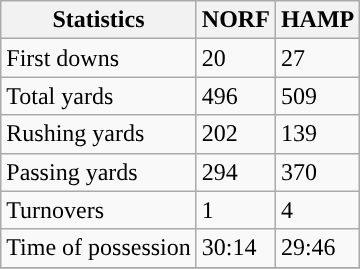<table class="wikitable" style="float: left;">
<tr>
<th>Statistics</th>
<th>NORF</th>
<th>HAMP</th>
</tr>
<tr>
<td>First downs</td>
<td>20</td>
<td>27</td>
</tr>
<tr>
<td>Total yards</td>
<td>496</td>
<td>509</td>
</tr>
<tr>
<td>Rushing yards</td>
<td>202</td>
<td>139</td>
</tr>
<tr>
<td>Passing yards</td>
<td>294</td>
<td>370</td>
</tr>
<tr>
<td>Turnovers</td>
<td>1</td>
<td>4</td>
</tr>
<tr>
<td>Time of possession</td>
<td>30:14</td>
<td>29:46</td>
</tr>
<tr>
</tr>
</table>
